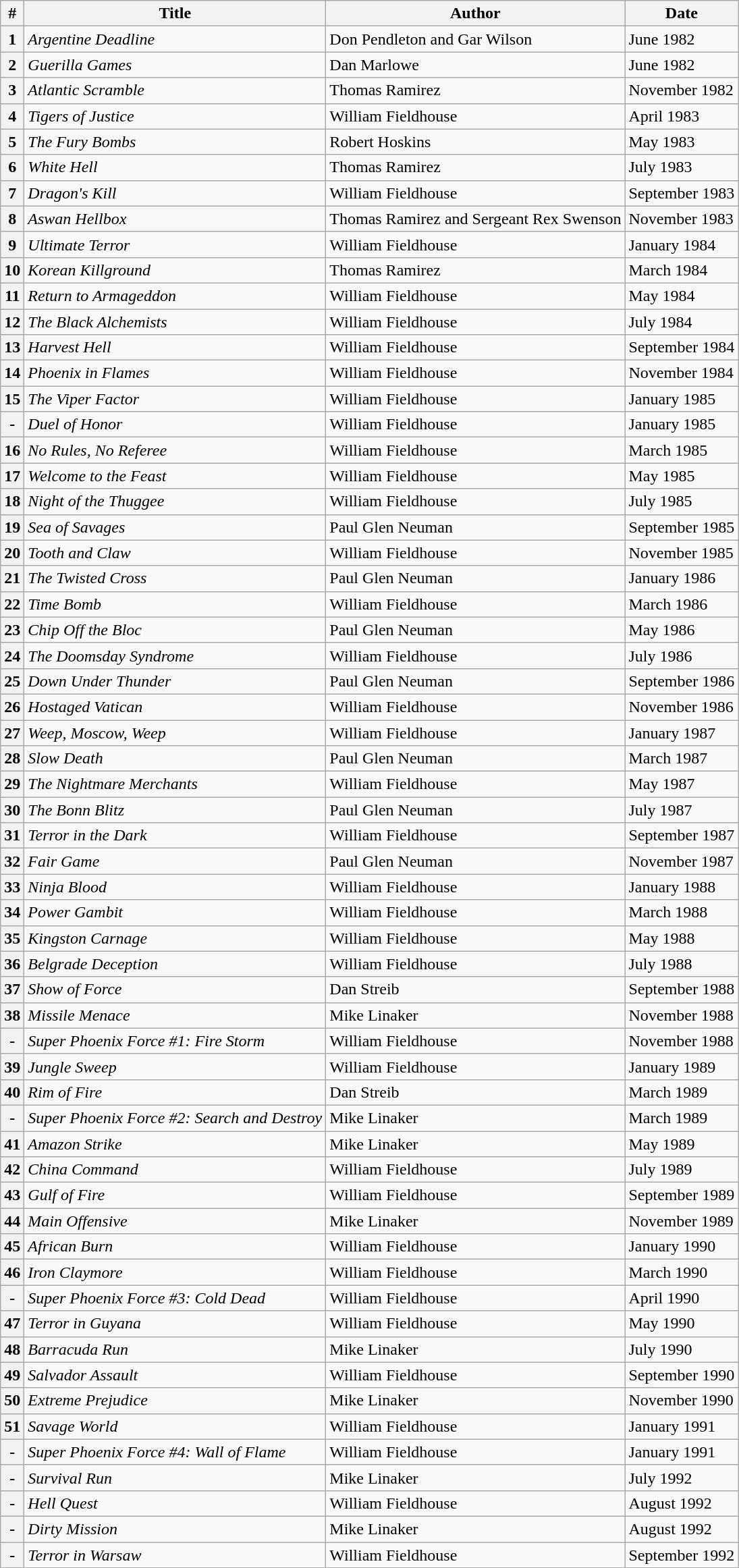<table class="wikitable plainrowheaders sortable" style="margin-right: 0;">
<tr>
<th scope="col">#</th>
<th scope="col">Title</th>
<th scope="col">Author</th>
<th scope="col">Date</th>
</tr>
<tr>
<th scope="row"><strong>1</strong></th>
<td><em>Argentine Deadline</em></td>
<td>Don Pendleton and Gar Wilson</td>
<td>June 1982</td>
</tr>
<tr>
<th scope="row"><strong>2</strong></th>
<td><em>Guerilla Games</em></td>
<td>Dan Marlowe</td>
<td>June 1982</td>
</tr>
<tr>
<th scope="row"><strong>3</strong></th>
<td><em>Atlantic Scramble</em></td>
<td>Thomas Ramirez</td>
<td>November 1982</td>
</tr>
<tr>
<th scope="row"><strong>4</strong></th>
<td><em>Tigers of Justice</em></td>
<td>William Fieldhouse</td>
<td>April 1983</td>
</tr>
<tr>
<th scope="row"><strong>5</strong></th>
<td><em>The Fury Bombs</em></td>
<td>Robert Hoskins</td>
<td>May 1983</td>
</tr>
<tr>
<th scope="row"><strong>6</strong></th>
<td><em>White Hell</em></td>
<td>Thomas Ramirez</td>
<td>July 1983</td>
</tr>
<tr>
<th scope="row"><strong>7</strong></th>
<td><em>Dragon's Kill</em></td>
<td>William Fieldhouse</td>
<td>September 1983</td>
</tr>
<tr>
<th scope="row"><strong>8</strong></th>
<td><em>Aswan Hellbox</em></td>
<td>Thomas Ramirez and Sergeant Rex Swenson</td>
<td>November 1983</td>
</tr>
<tr>
<th scope="row"><strong>9</strong></th>
<td><em>Ultimate Terror</em></td>
<td>William Fieldhouse</td>
<td>January 1984</td>
</tr>
<tr>
<th scope="row"><strong>10</strong></th>
<td><em>Korean Killground</em></td>
<td>Thomas Ramirez</td>
<td>March 1984</td>
</tr>
<tr>
<th scope="row"><strong>11</strong></th>
<td><em>Return to Armageddon</em></td>
<td>William Fieldhouse</td>
<td>May 1984</td>
</tr>
<tr>
<th scope="row"><strong>12</strong></th>
<td><em>The Black Alchemists</em></td>
<td>William Fieldhouse</td>
<td>July 1984</td>
</tr>
<tr>
<th scope="row"><strong>13</strong></th>
<td><em>Harvest Hell</em></td>
<td>William Fieldhouse</td>
<td>September 1984</td>
</tr>
<tr>
<th scope="row"><strong>14</strong></th>
<td><em>Phoenix in Flames</em></td>
<td>William Fieldhouse</td>
<td>November 1984</td>
</tr>
<tr>
<th scope="row"><strong>15</strong></th>
<td><em>The Viper Factor</em></td>
<td>William Fieldhouse</td>
<td>January 1985</td>
</tr>
<tr>
<th scope="row"><strong>-</strong></th>
<td><em>Duel of Honor</em></td>
<td>William Fieldhouse</td>
<td>January 1985</td>
</tr>
<tr>
<th scope="row"><strong>16</strong></th>
<td><em>No Rules, No Referee</em></td>
<td>William Fieldhouse</td>
<td>March 1985</td>
</tr>
<tr>
<th scope="row"><strong>17</strong></th>
<td><em>Welcome to the Feast</em></td>
<td>William Fieldhouse</td>
<td>May 1985</td>
</tr>
<tr>
<th scope="row"><strong>18</strong></th>
<td><em>Night of the Thuggee</em></td>
<td>William Fieldhouse</td>
<td>July 1985</td>
</tr>
<tr>
<th scope="row"><strong>19</strong></th>
<td><em>Sea of Savages</em></td>
<td>Paul Glen Neuman</td>
<td>September 1985</td>
</tr>
<tr>
<th scope="row"><strong>20</strong></th>
<td><em>Tooth and Claw</em></td>
<td>William Fieldhouse</td>
<td>November 1985</td>
</tr>
<tr>
<th scope="row"><strong>21</strong></th>
<td><em>The Twisted Cross</em></td>
<td>Paul Glen Neuman</td>
<td>January 1986</td>
</tr>
<tr>
<th scope="row"><strong>22</strong></th>
<td><em>Time Bomb</em></td>
<td>William Fieldhouse</td>
<td>March 1986</td>
</tr>
<tr>
<th scope="row"><strong>23</strong></th>
<td><em>Chip Off the Bloc</em></td>
<td>Paul Glen Neuman</td>
<td>May 1986</td>
</tr>
<tr>
<th scope="row"><strong>24</strong></th>
<td><em>The Doomsday Syndrome</em></td>
<td>William Fieldhouse</td>
<td>July 1986</td>
</tr>
<tr>
<th scope="row"><strong>25</strong></th>
<td><em>Down Under Thunder</em></td>
<td>Paul Glen Neuman</td>
<td>September 1986</td>
</tr>
<tr>
<th scope="row"><strong>26</strong></th>
<td><em>Hostaged Vatican</em></td>
<td>William Fieldhouse</td>
<td>November 1986</td>
</tr>
<tr>
<th scope="row"><strong>27</strong></th>
<td><em>Weep, Moscow, Weep</em></td>
<td>William Fieldhouse</td>
<td>January 1987</td>
</tr>
<tr>
<th scope="row"><strong>28</strong></th>
<td><em>Slow Death</em></td>
<td>Paul Glen Neuman</td>
<td>March 1987</td>
</tr>
<tr>
<th scope="row"><strong>29</strong></th>
<td><em>The Nightmare Merchants</em></td>
<td>William Fieldhouse</td>
<td>May 1987</td>
</tr>
<tr>
<th scope="row"><strong>30</strong></th>
<td><em>The Bonn Blitz</em></td>
<td>Paul Glen Neuman</td>
<td>July 1987</td>
</tr>
<tr>
<th scope="row"><strong>31</strong></th>
<td><em>Terror in the Dark</em></td>
<td>William Fieldhouse</td>
<td>September 1987</td>
</tr>
<tr>
<th scope="row"><strong>32</strong></th>
<td><em>Fair Game</em></td>
<td>Paul Glen Neuman</td>
<td>November 1987</td>
</tr>
<tr>
<th scope="row"><strong>33</strong></th>
<td><em>Ninja Blood</em></td>
<td>William Fieldhouse</td>
<td>January 1988</td>
</tr>
<tr>
<th scope="row"><strong>34</strong></th>
<td><em>Power Gambit</em></td>
<td>William Fieldhouse</td>
<td>March 1988</td>
</tr>
<tr>
<th scope="row"><strong>35</strong></th>
<td><em>Kingston Carnage</em></td>
<td>William Fieldhouse</td>
<td>May 1988</td>
</tr>
<tr>
<th scope="row"><strong>36</strong></th>
<td><em>Belgrade Deception</em></td>
<td>William Fieldhouse</td>
<td>July 1988</td>
</tr>
<tr>
<th scope="row"><strong>37</strong></th>
<td><em>Show of Force</em></td>
<td>Dan Streib</td>
<td>September 1988</td>
</tr>
<tr>
<th scope="row"><strong>38</strong></th>
<td><em>Missile Menace</em></td>
<td>Mike Linaker</td>
<td>November 1988</td>
</tr>
<tr>
<th scope="row">-</th>
<td><em>Super Phoenix Force #1: Fire Storm</em></td>
<td>William Fieldhouse</td>
<td>November 1988</td>
</tr>
<tr>
<th scope="row"><strong>39</strong></th>
<td><em>Jungle Sweep</em></td>
<td>William Fieldhouse</td>
<td>January 1989</td>
</tr>
<tr>
<th scope="row"><strong>40</strong></th>
<td><em>Rim of Fire</em></td>
<td>Dan Streib</td>
<td>March 1989</td>
</tr>
<tr>
<th scope="row"><strong>-</strong></th>
<td><em>Super Phoenix Force #2: Search and Destroy</em></td>
<td>Mike Linaker</td>
<td>March 1989</td>
</tr>
<tr>
<th scope="row"><strong>41</strong></th>
<td><em>Amazon Strike</em></td>
<td>Mike Linaker</td>
<td>May 1989</td>
</tr>
<tr>
<th scope="row"><strong>42</strong></th>
<td><em>China Command</em></td>
<td>William Fieldhouse</td>
<td>July 1989</td>
</tr>
<tr>
<th scope="row"><strong>43</strong></th>
<td><em>Gulf of Fire</em></td>
<td>William Fieldhouse</td>
<td>September 1989</td>
</tr>
<tr>
<th scope="row"><strong>44</strong></th>
<td><em>Main Offensive</em></td>
<td>Mike Linaker</td>
<td>November 1989</td>
</tr>
<tr>
<th scope="row"><strong>45</strong></th>
<td><em>African Burn</em></td>
<td>William Fieldhouse</td>
<td>January 1990</td>
</tr>
<tr>
<th scope="row"><strong>46</strong></th>
<td><em>Iron Claymore</em></td>
<td>William Fieldhouse</td>
<td>March 1990</td>
</tr>
<tr>
<th scope="row">-</th>
<td><em>Super Phoenix Force #3: Cold Dead</em></td>
<td>William Fieldhouse</td>
<td>April 1990</td>
</tr>
<tr>
<th scope="row"><strong>47</strong></th>
<td><em>Terror in Guyana</em></td>
<td>William Fieldhouse</td>
<td>May 1990</td>
</tr>
<tr>
<th scope="row"><strong>48</strong></th>
<td><em>Barracuda Run</em></td>
<td>Mike Linaker</td>
<td>July 1990</td>
</tr>
<tr>
<th scope="row"><strong>49</strong></th>
<td><em>Salvador Assault</em></td>
<td>William Fieldhouse</td>
<td>September 1990</td>
</tr>
<tr>
<th scope="row"><strong>50</strong></th>
<td><em>Extreme Prejudice</em></td>
<td>Mike Linaker</td>
<td>November 1990</td>
</tr>
<tr>
<th scope="row"><strong>51</strong></th>
<td><em>Savage World</em></td>
<td>William Fieldhouse</td>
<td>January 1991</td>
</tr>
<tr>
<th scope="row">-</th>
<td><em>Super Phoenix Force #4: Wall of Flame</em></td>
<td>William Fieldhouse</td>
<td>January 1991</td>
</tr>
<tr>
<th scope="row">-</th>
<td><em>Survival Run</em></td>
<td>Mike Linaker</td>
<td>July 1992</td>
</tr>
<tr>
<th scope="row">-</th>
<td><em>Hell Quest</em> </td>
<td>William Fieldhouse</td>
<td>August 1992</td>
</tr>
<tr>
<th scope="row">-</th>
<td><em>Dirty Mission</em> </td>
<td>Mike Linaker</td>
<td>August 1992</td>
</tr>
<tr>
<th scope="row">-</th>
<td><em>Terror in Warsaw</em></td>
<td>William Fieldhouse</td>
<td>September 1992</td>
</tr>
<tr>
</tr>
</table>
